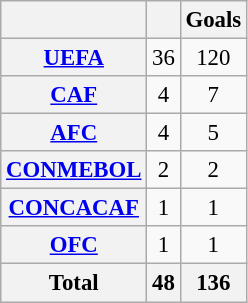<table class="wikitable plainrowheaders sortable" style="text-align:center; font-size:95%">
<tr>
<th scope="col"></th>
<th scope="col"></th>
<th scope="col">Goals</th>
</tr>
<tr>
<th scope="row"><a href='#'>UEFA</a></th>
<td>36</td>
<td>120</td>
</tr>
<tr>
<th scope="row"><a href='#'>CAF</a></th>
<td>4</td>
<td>7</td>
</tr>
<tr>
<th scope="row"><a href='#'>AFC</a></th>
<td>4</td>
<td>5</td>
</tr>
<tr>
<th scope="row"><a href='#'>CONMEBOL</a></th>
<td>2</td>
<td>2</td>
</tr>
<tr>
<th scope="row"><a href='#'>CONCACAF</a></th>
<td>1</td>
<td>1</td>
</tr>
<tr>
<th scope="row"><a href='#'>OFC</a></th>
<td>1</td>
<td>1</td>
</tr>
<tr>
<th>Total</th>
<th>48</th>
<th>136</th>
</tr>
</table>
